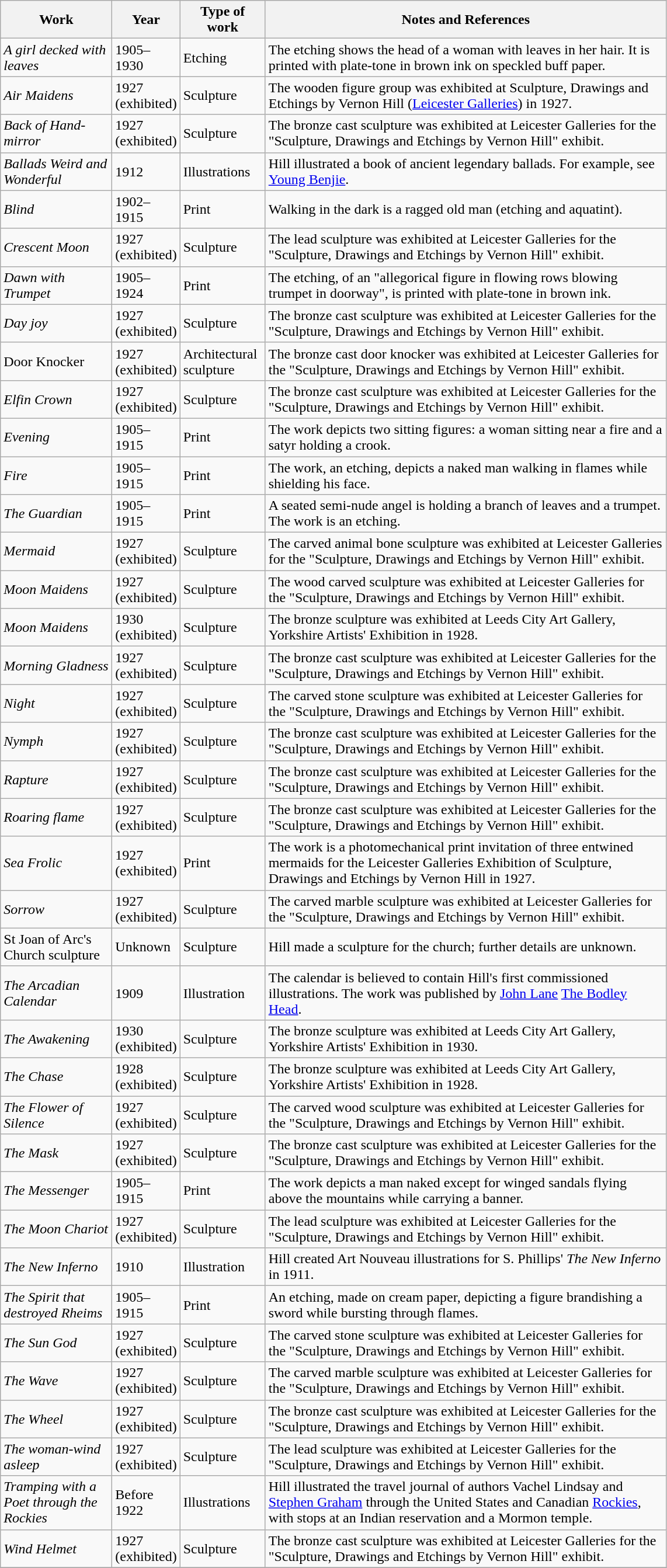<table class="wikitable sortable">
<tr>
<th style="width:120px">Work</th>
<th style="width:60px">Year</th>
<th style="width:90px">Type of work</th>
<th style="width:450px" class="unsortable">Notes and References</th>
</tr>
<tr>
<td><em>A girl decked with leaves</em></td>
<td>1905–1930</td>
<td>Etching</td>
<td>The etching shows the head of a woman with leaves in her hair. It is printed with plate-tone in brown ink on speckled buff paper.</td>
</tr>
<tr>
<td><em>Air Maidens</em></td>
<td>1927 (exhibited)</td>
<td>Sculpture</td>
<td>The wooden figure group was exhibited at Sculpture, Drawings and Etchings by Vernon Hill (<a href='#'>Leicester Galleries</a>) in 1927.</td>
</tr>
<tr>
<td><em>Back of Hand-mirror</em></td>
<td>1927 (exhibited)</td>
<td>Sculpture</td>
<td>The bronze cast sculpture was exhibited at Leicester Galleries for the "Sculpture, Drawings and Etchings by Vernon Hill" exhibit.</td>
</tr>
<tr>
<td><em>Ballads Weird and Wonderful</em></td>
<td>1912</td>
<td>Illustrations</td>
<td>Hill illustrated a book of ancient legendary ballads. For example, see <a href='#'>Young Benjie</a>.</td>
</tr>
<tr>
<td><em>Blind</em></td>
<td>1902–1915</td>
<td>Print</td>
<td>Walking in the dark is a ragged old man (etching and aquatint).</td>
</tr>
<tr>
<td><em>Crescent Moon</em></td>
<td>1927 (exhibited)</td>
<td>Sculpture</td>
<td>The lead sculpture was exhibited at Leicester Galleries for the "Sculpture, Drawings and Etchings by Vernon Hill" exhibit.</td>
</tr>
<tr>
<td><em>Dawn with Trumpet</em></td>
<td>1905–1924</td>
<td>Print</td>
<td>The etching, of an "allegorical figure in flowing rows blowing trumpet in doorway", is printed with plate-tone in brown ink.</td>
</tr>
<tr>
<td><em>Day joy</em></td>
<td>1927 (exhibited)</td>
<td>Sculpture</td>
<td>The bronze cast sculpture was exhibited at Leicester Galleries for the "Sculpture, Drawings and Etchings by Vernon Hill" exhibit.</td>
</tr>
<tr>
<td>Door Knocker</td>
<td>1927 (exhibited)</td>
<td>Architectural sculpture</td>
<td>The bronze cast door knocker was exhibited at Leicester Galleries for the "Sculpture, Drawings and Etchings by Vernon Hill" exhibit.</td>
</tr>
<tr>
<td><em>Elfin Crown</em></td>
<td>1927 (exhibited)</td>
<td>Sculpture</td>
<td>The bronze cast sculpture was exhibited at Leicester Galleries for the "Sculpture, Drawings and Etchings by Vernon Hill" exhibit.</td>
</tr>
<tr>
<td><em>Evening</em></td>
<td>1905–1915</td>
<td>Print</td>
<td>The work depicts two sitting figures: a woman sitting near a fire and a satyr holding a crook.</td>
</tr>
<tr>
<td><em>Fire</em></td>
<td>1905–1915</td>
<td>Print</td>
<td>The work, an etching, depicts a naked man walking in flames while shielding his face.</td>
</tr>
<tr>
<td><em>The Guardian</em></td>
<td>1905–1915</td>
<td>Print</td>
<td>A seated semi-nude angel is holding a branch of leaves and a trumpet. The work is an etching.</td>
</tr>
<tr>
<td><em>Mermaid</em></td>
<td>1927 (exhibited)</td>
<td>Sculpture</td>
<td>The carved animal bone sculpture was exhibited at Leicester Galleries for the "Sculpture, Drawings and Etchings by Vernon Hill" exhibit.</td>
</tr>
<tr>
<td><em>Moon Maidens</em></td>
<td>1927 (exhibited)</td>
<td>Sculpture</td>
<td>The wood carved sculpture was exhibited at Leicester Galleries for the "Sculpture, Drawings and Etchings by Vernon Hill" exhibit.</td>
</tr>
<tr>
<td><em>Moon Maidens</em></td>
<td>1930 (exhibited)</td>
<td>Sculpture</td>
<td>The bronze sculpture was exhibited at Leeds City Art Gallery, Yorkshire Artists' Exhibition in 1928.</td>
</tr>
<tr>
<td><em>Morning Gladness</em></td>
<td>1927 (exhibited)</td>
<td>Sculpture</td>
<td>The bronze cast sculpture was exhibited at Leicester Galleries for the "Sculpture, Drawings and Etchings by Vernon Hill" exhibit.</td>
</tr>
<tr>
<td><em>Night</em></td>
<td>1927 (exhibited)</td>
<td>Sculpture</td>
<td>The carved stone sculpture was exhibited at Leicester Galleries for the "Sculpture, Drawings and Etchings by Vernon Hill" exhibit.</td>
</tr>
<tr>
<td><em>Nymph</em></td>
<td>1927 (exhibited)</td>
<td>Sculpture</td>
<td>The bronze cast sculpture was exhibited at Leicester Galleries for the "Sculpture, Drawings and Etchings by Vernon Hill" exhibit.</td>
</tr>
<tr>
<td><em>Rapture</em></td>
<td>1927 (exhibited)</td>
<td>Sculpture</td>
<td>The bronze cast sculpture was exhibited at Leicester Galleries for the "Sculpture, Drawings and Etchings by Vernon Hill" exhibit.</td>
</tr>
<tr>
<td><em>Roaring flame</em></td>
<td>1927 (exhibited)</td>
<td>Sculpture</td>
<td>The bronze cast sculpture was exhibited at Leicester Galleries for the "Sculpture, Drawings and Etchings by Vernon Hill" exhibit.</td>
</tr>
<tr>
<td><em>Sea Frolic</em></td>
<td>1927 (exhibited)</td>
<td>Print</td>
<td>The work is a photomechanical print invitation of three entwined mermaids for the Leicester Galleries Exhibition of Sculpture, Drawings and Etchings by Vernon Hill in 1927.</td>
</tr>
<tr>
<td><em>Sorrow</em></td>
<td>1927 (exhibited)</td>
<td>Sculpture</td>
<td>The carved marble sculpture was exhibited at Leicester Galleries for the "Sculpture, Drawings and Etchings by Vernon Hill" exhibit.</td>
</tr>
<tr>
<td>St Joan of Arc's Church sculpture</td>
<td>Unknown</td>
<td>Sculpture</td>
<td>Hill made a sculpture for the church; further details are unknown.</td>
</tr>
<tr>
<td><em>The Arcadian Calendar</em></td>
<td>1909</td>
<td>Illustration</td>
<td>The calendar is believed to contain Hill's first commissioned illustrations. The work was published by <a href='#'>John Lane</a> <a href='#'>The Bodley Head</a>.</td>
</tr>
<tr>
<td><em>The Awakening</em></td>
<td>1930 (exhibited)</td>
<td>Sculpture</td>
<td>The bronze sculpture was exhibited at Leeds City Art Gallery, Yorkshire Artists' Exhibition in 1930.</td>
</tr>
<tr>
<td><em>The Chase</em></td>
<td>1928 (exhibited)</td>
<td>Sculpture</td>
<td>The bronze sculpture was exhibited at Leeds City Art Gallery, Yorkshire Artists' Exhibition in 1928.</td>
</tr>
<tr>
<td><em>The Flower of Silence</em></td>
<td>1927 (exhibited)</td>
<td>Sculpture</td>
<td>The carved wood sculpture was exhibited at Leicester Galleries for the "Sculpture, Drawings and Etchings by Vernon Hill" exhibit.</td>
</tr>
<tr>
<td><em>The Mask</em></td>
<td>1927 (exhibited)</td>
<td>Sculpture</td>
<td>The bronze cast sculpture was exhibited at Leicester Galleries for the "Sculpture, Drawings and Etchings by Vernon Hill" exhibit.</td>
</tr>
<tr>
<td><em>The Messenger</em></td>
<td>1905–1915</td>
<td>Print</td>
<td>The work depicts a man naked except for winged sandals flying above the mountains while carrying a banner.</td>
</tr>
<tr>
<td><em>The Moon Chariot</em></td>
<td>1927 (exhibited)</td>
<td>Sculpture</td>
<td>The lead sculpture was exhibited at Leicester Galleries for the "Sculpture, Drawings and Etchings by Vernon Hill" exhibit.</td>
</tr>
<tr>
<td><em>The New Inferno</em></td>
<td>1910</td>
<td>Illustration</td>
<td>Hill created Art Nouveau illustrations for S. Phillips' <em>The New Inferno</em> in 1911.</td>
</tr>
<tr>
<td><em>The Spirit that destroyed Rheims</em></td>
<td>1905–1915</td>
<td>Print</td>
<td>An etching, made on cream paper, depicting a figure brandishing a sword while bursting through flames.</td>
</tr>
<tr>
<td><em>The Sun God</em></td>
<td>1927 (exhibited)</td>
<td>Sculpture</td>
<td>The carved stone sculpture was exhibited at Leicester Galleries for the "Sculpture, Drawings and Etchings by Vernon Hill" exhibit.</td>
</tr>
<tr>
<td><em>The Wave</em></td>
<td>1927 (exhibited)</td>
<td>Sculpture</td>
<td>The carved marble sculpture was exhibited at Leicester Galleries for the "Sculpture, Drawings and Etchings by Vernon Hill" exhibit.</td>
</tr>
<tr>
<td><em>The Wheel</em></td>
<td>1927 (exhibited)</td>
<td>Sculpture</td>
<td>The bronze cast sculpture was exhibited at Leicester Galleries for the "Sculpture, Drawings and Etchings by Vernon Hill" exhibit.</td>
</tr>
<tr>
<td><em>The woman-wind asleep</em></td>
<td>1927 (exhibited)</td>
<td>Sculpture</td>
<td>The lead sculpture was exhibited at Leicester Galleries for the "Sculpture, Drawings and Etchings by Vernon Hill" exhibit.</td>
</tr>
<tr>
<td><em>Tramping with a Poet through the Rockies</em></td>
<td>Before 1922</td>
<td>Illustrations</td>
<td>Hill illustrated the travel journal of authors Vachel Lindsay and <a href='#'>Stephen Graham</a> through the United States and Canadian <a href='#'>Rockies</a>, with stops at an Indian reservation and a Mormon temple.</td>
</tr>
<tr>
<td><em>Wind Helmet</em></td>
<td>1927 (exhibited)</td>
<td>Sculpture</td>
<td>The bronze cast sculpture was exhibited at Leicester Galleries for the "Sculpture, Drawings and Etchings by Vernon Hill" exhibit.</td>
</tr>
<tr>
</tr>
</table>
